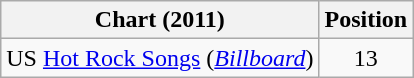<table class="wikitable">
<tr>
<th scope="col">Chart (2011)</th>
<th scope="col">Position</th>
</tr>
<tr>
<td>US <a href='#'>Hot Rock Songs</a> (<em><a href='#'>Billboard</a></em>)</td>
<td style="text-align:center;">13</td>
</tr>
</table>
